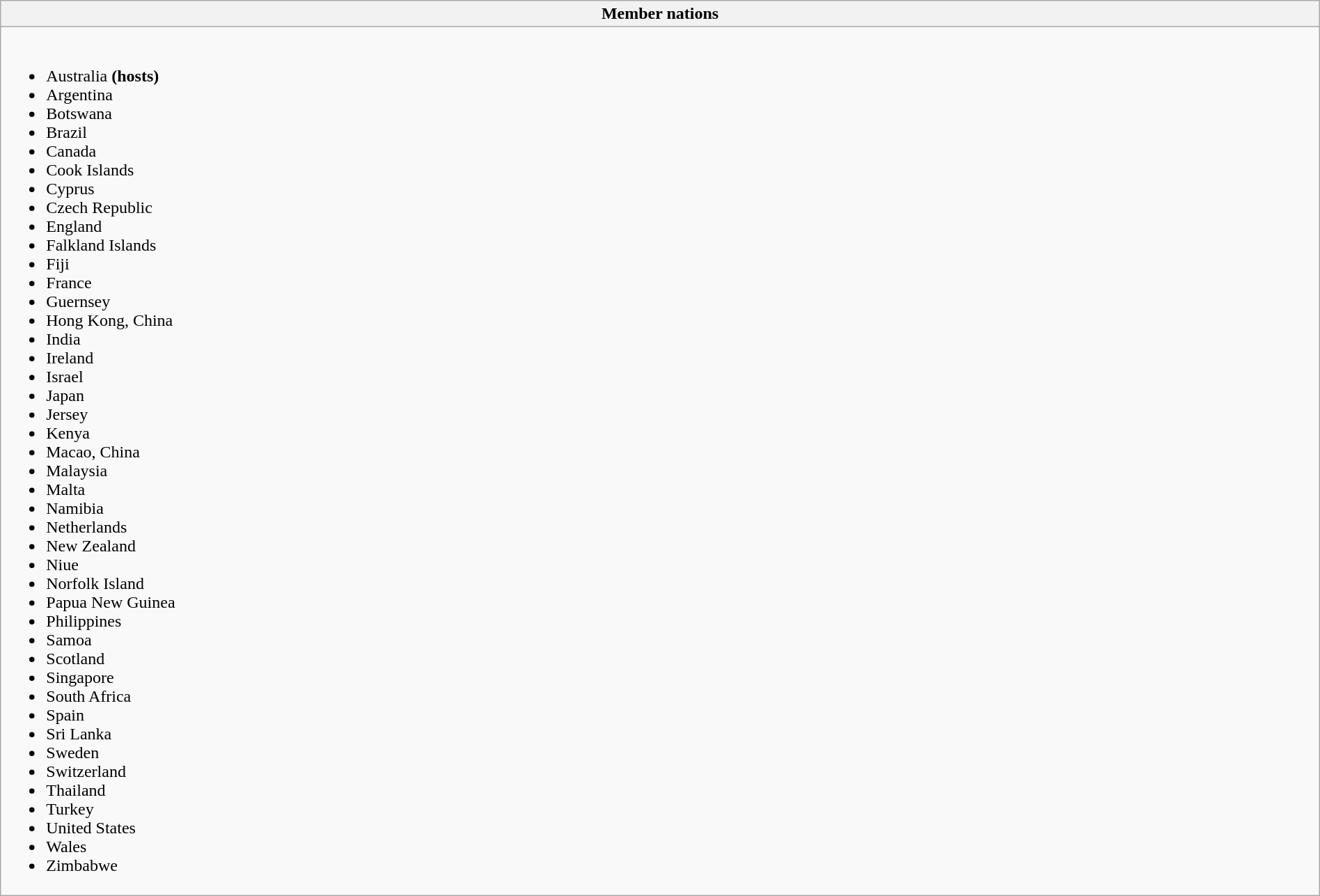<table class="wikitable collapsible" style="width:100%;">
<tr>
<th>Member nations</th>
</tr>
<tr>
<td><br><ul><li> Australia <strong>(hosts)</strong></li><li> Argentina</li><li> Botswana</li><li> Brazil</li><li> Canada</li><li> Cook Islands</li><li> Cyprus</li><li> Czech Republic</li><li> England</li><li> Falkland Islands</li><li> Fiji</li><li> France</li><li> Guernsey</li><li> Hong Kong, China</li><li> India</li><li> Ireland</li><li> Israel</li><li> Japan</li><li> Jersey</li><li> Kenya</li><li> Macao, China</li><li> Malaysia</li><li> Malta</li><li> Namibia</li><li> Netherlands</li><li> New Zealand</li><li> Niue</li><li> Norfolk Island</li><li> Papua New Guinea</li><li> Philippines</li><li> Samoa</li><li> Scotland</li><li> Singapore</li><li> South Africa</li><li> Spain</li><li> Sri Lanka</li><li> Sweden</li><li> Switzerland</li><li> Thailand</li><li> Turkey</li><li> United States</li><li> Wales</li><li> Zimbabwe</li></ul></td>
</tr>
</table>
